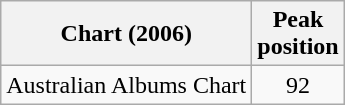<table class="wikitable">
<tr>
<th>Chart (2006)</th>
<th>Peak<br>position</th>
</tr>
<tr>
<td>Australian Albums Chart</td>
<td align="center">92</td>
</tr>
</table>
